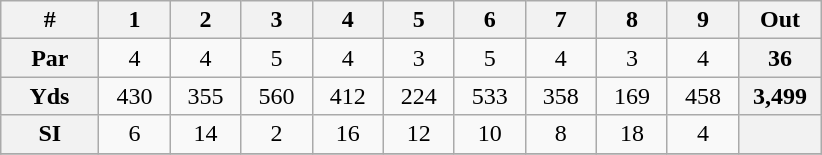<table class="wikitable" style="text-align: center;">
<tr>
<th>#</th>
<th>1</th>
<th>2</th>
<th>3</th>
<th>4</th>
<th>5</th>
<th>6</th>
<th>7</th>
<th>8</th>
<th>9</th>
<th>Out</th>
</tr>
<tr>
<th>Par</th>
<td>    4    </td>
<td>    4    </td>
<td>    5    </td>
<td>    4    </td>
<td>    3    </td>
<td>    5    </td>
<td>    4    </td>
<td>    3    </td>
<td>    4    </td>
<th>    36    </th>
</tr>
<tr>
<th>    Yds    </th>
<td>430</td>
<td>355</td>
<td>560</td>
<td>412</td>
<td>224</td>
<td>533</td>
<td>358</td>
<td>169</td>
<td>458</td>
<th>3,499</th>
</tr>
<tr>
<th>SI</th>
<td>6</td>
<td>14</td>
<td>2</td>
<td>16</td>
<td>12</td>
<td>10</td>
<td>8</td>
<td>18</td>
<td>4</td>
<th></th>
</tr>
<tr>
</tr>
</table>
